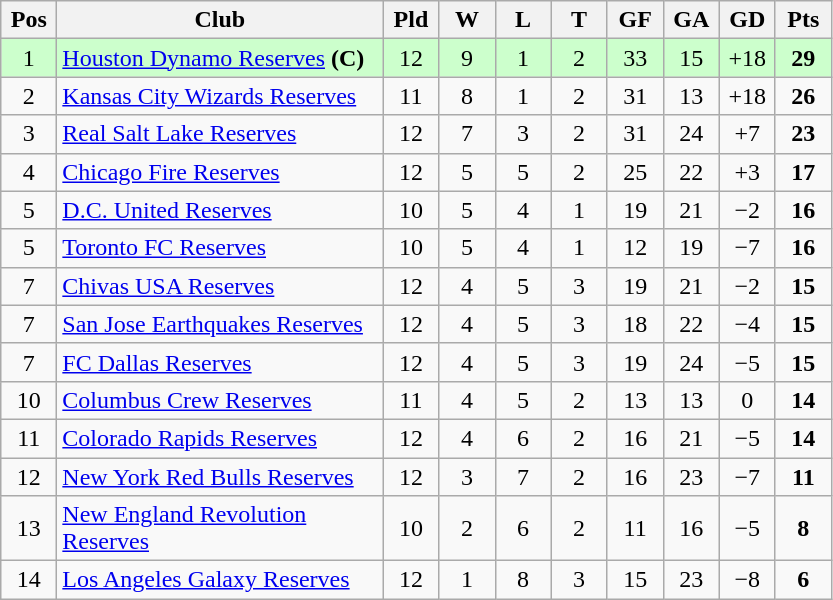<table class="wikitable" style="text-align:center">
<tr>
<th width=30>Pos</th>
<th width=210>Club</th>
<th width=30>Pld</th>
<th width=30>W</th>
<th width=30>L</th>
<th width=30>T</th>
<th width=30>GF</th>
<th width=30>GA</th>
<th width=30>GD</th>
<th width=30>Pts</th>
</tr>
<tr bgcolor=#ccffcc>
<td>1</td>
<td align="left"><a href='#'>Houston Dynamo Reserves</a> <strong>(C)</strong></td>
<td>12</td>
<td>9</td>
<td>1</td>
<td>2</td>
<td>33</td>
<td>15</td>
<td>+18</td>
<td><strong>29</strong></td>
</tr>
<tr>
<td>2</td>
<td align="left"><a href='#'>Kansas City Wizards Reserves</a></td>
<td>11</td>
<td>8</td>
<td>1</td>
<td>2</td>
<td>31</td>
<td>13</td>
<td>+18</td>
<td><strong>26</strong></td>
</tr>
<tr>
<td>3</td>
<td align="left"><a href='#'>Real Salt Lake Reserves</a></td>
<td>12</td>
<td>7</td>
<td>3</td>
<td>2</td>
<td>31</td>
<td>24</td>
<td>+7</td>
<td><strong>23</strong></td>
</tr>
<tr>
<td>4</td>
<td align="left"><a href='#'>Chicago Fire Reserves</a></td>
<td>12</td>
<td>5</td>
<td>5</td>
<td>2</td>
<td>25</td>
<td>22</td>
<td>+3</td>
<td><strong>17</strong></td>
</tr>
<tr>
<td>5</td>
<td align="left"><a href='#'>D.C. United Reserves</a></td>
<td>10</td>
<td>5</td>
<td>4</td>
<td>1</td>
<td>19</td>
<td>21</td>
<td>−2</td>
<td><strong>16</strong></td>
</tr>
<tr>
<td>5</td>
<td align="left"><a href='#'>Toronto FC Reserves</a></td>
<td>10</td>
<td>5</td>
<td>4</td>
<td>1</td>
<td>12</td>
<td>19</td>
<td>−7</td>
<td><strong>16</strong></td>
</tr>
<tr>
<td>7</td>
<td align="left"><a href='#'>Chivas USA Reserves</a></td>
<td>12</td>
<td>4</td>
<td>5</td>
<td>3</td>
<td>19</td>
<td>21</td>
<td>−2</td>
<td><strong>15</strong></td>
</tr>
<tr>
<td>7</td>
<td align="left"><a href='#'>San Jose Earthquakes Reserves</a></td>
<td>12</td>
<td>4</td>
<td>5</td>
<td>3</td>
<td>18</td>
<td>22</td>
<td>−4</td>
<td><strong>15</strong></td>
</tr>
<tr>
<td>7</td>
<td align="left"><a href='#'>FC Dallas Reserves</a></td>
<td>12</td>
<td>4</td>
<td>5</td>
<td>3</td>
<td>19</td>
<td>24</td>
<td>−5</td>
<td><strong>15</strong></td>
</tr>
<tr>
<td>10</td>
<td align="left"><a href='#'>Columbus Crew Reserves</a></td>
<td>11</td>
<td>4</td>
<td>5</td>
<td>2</td>
<td>13</td>
<td>13</td>
<td>0</td>
<td><strong>14</strong></td>
</tr>
<tr>
<td>11</td>
<td align="left"><a href='#'>Colorado Rapids Reserves</a></td>
<td>12</td>
<td>4</td>
<td>6</td>
<td>2</td>
<td>16</td>
<td>21</td>
<td>−5</td>
<td><strong>14</strong></td>
</tr>
<tr>
<td>12</td>
<td align="left"><a href='#'>New York Red Bulls Reserves</a></td>
<td>12</td>
<td>3</td>
<td>7</td>
<td>2</td>
<td>16</td>
<td>23</td>
<td>−7</td>
<td><strong>11</strong></td>
</tr>
<tr>
<td>13</td>
<td align="left"><a href='#'>New England Revolution Reserves</a></td>
<td>10</td>
<td>2</td>
<td>6</td>
<td>2</td>
<td>11</td>
<td>16</td>
<td>−5</td>
<td><strong>8</strong></td>
</tr>
<tr>
<td>14</td>
<td align="left"><a href='#'>Los Angeles Galaxy Reserves</a></td>
<td>12</td>
<td>1</td>
<td>8</td>
<td>3</td>
<td>15</td>
<td>23</td>
<td>−8</td>
<td><strong>6</strong></td>
</tr>
</table>
